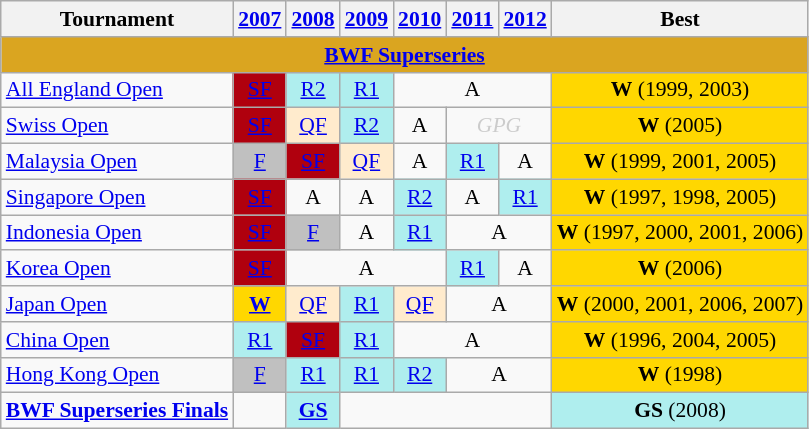<table class="wikitable" style="font-size: 90%; text-align:center">
<tr>
<th>Tournament</th>
<th><a href='#'>2007</a></th>
<th><a href='#'>2008</a></th>
<th><a href='#'>2009</a></th>
<th><a href='#'>2010</a></th>
<th><a href='#'>2011</a></th>
<th><a href='#'>2012</a></th>
<th>Best</th>
</tr>
<tr bgcolor=DAA520>
<td colspan="8" align=center><strong><a href='#'>BWF Superseries</a></strong></td>
</tr>
<tr>
<td align=left><a href='#'>All England Open</a></td>
<td bgcolor=Bronze><a href='#'>SF</a></td>
<td bgcolor=AFEEEE><a href='#'>R2</a></td>
<td bgcolor=AFEEEE><a href='#'>R1</a></td>
<td colspan="3">A</td>
<td bgcolor=Gold><strong>W</strong> (1999, 2003)</td>
</tr>
<tr>
<td align=left><a href='#'>Swiss Open</a></td>
<td bgcolor=Bronze><a href='#'>SF</a></td>
<td bgcolor=FFEBCD><a href='#'>QF</a></td>
<td bgcolor=AFEEEE><a href='#'>R2</a></td>
<td>A</td>
<td colspan="2" style=color:#ccc><em>GPG</em></td>
<td bgcolor=Gold><strong>W</strong> (2005)</td>
</tr>
<tr>
<td align=left><a href='#'>Malaysia Open</a></td>
<td bgcolor=Silver><a href='#'>F</a></td>
<td bgcolor=Bronze><a href='#'>SF</a></td>
<td bgcolor=FFEBCD><a href='#'>QF</a></td>
<td>A</td>
<td bgcolor=AFEEEE><a href='#'>R1</a></td>
<td>A</td>
<td bgcolor=Gold><strong>W</strong> (1999, 2001, 2005)</td>
</tr>
<tr>
<td align=left><a href='#'>Singapore Open</a></td>
<td bgcolor=bronze><a href='#'>SF</a></td>
<td>A</td>
<td>A</td>
<td bgcolor=AFEEEE><a href='#'>R2</a></td>
<td>A</td>
<td bgcolor=AFEEEE><a href='#'>R1</a></td>
<td bgcolor=Gold><strong>W</strong> (1997, 1998, 2005)</td>
</tr>
<tr>
<td align=left><a href='#'>Indonesia Open</a></td>
<td bgcolor=Bronze><a href='#'>SF</a></td>
<td bgcolor=Silver><a href='#'>F</a></td>
<td>A</td>
<td bgcolor=AFEEEE><a href='#'>R1</a></td>
<td colspan="2">A</td>
<td bgcolor=Gold><strong>W</strong> (1997, 2000, 2001, 2006)</td>
</tr>
<tr>
<td align=left><a href='#'>Korea Open</a></td>
<td bgcolor=Bronze><a href='#'>SF</a></td>
<td colspan="3">A</td>
<td bgcolor=AFEEEE><a href='#'>R1</a></td>
<td>A</td>
<td bgcolor=Gold><strong>W</strong> (2006)</td>
</tr>
<tr>
<td align=left><a href='#'>Japan Open</a></td>
<td bgcolor=Gold><a href='#'><strong>W</strong></a></td>
<td bgcolor=FFEBCD><a href='#'>QF</a></td>
<td bgcolor=AFEEEE><a href='#'>R1</a></td>
<td bgcolor=FFEBCD><a href='#'>QF</a></td>
<td colspan="2">A</td>
<td bgcolor=Gold><strong>W</strong> (2000, 2001, 2006, 2007)</td>
</tr>
<tr>
<td align=left><a href='#'>China Open</a></td>
<td bgcolor=AFEEEE><a href='#'>R1</a></td>
<td bgcolor=Bronze><a href='#'>SF</a></td>
<td bgcolor=AFEEEE><a href='#'>R1</a></td>
<td colspan="3">A</td>
<td bgcolor=Gold><strong>W</strong> (1996, 2004, 2005)</td>
</tr>
<tr>
<td align=left><a href='#'>Hong Kong Open</a></td>
<td bgcolor=Silver><a href='#'>F</a></td>
<td bgcolor=AFEEEE><a href='#'>R1</a></td>
<td bgcolor=AFEEEE><a href='#'>R1</a></td>
<td bgcolor=AFEEEE><a href='#'>R2</a></td>
<td colspan="2">A</td>
<td bgcolor=Gold><strong>W</strong> (1998)</td>
</tr>
<tr>
<td align=left><strong><a href='#'>BWF Superseries Finals</a></strong></td>
<td></td>
<td bgcolor=AFEEEE><a href='#'><strong>GS</strong></a></td>
<td colspan="4"></td>
<td bgcolor=AFEEEE><strong>GS</strong> (2008)</td>
</tr>
</table>
